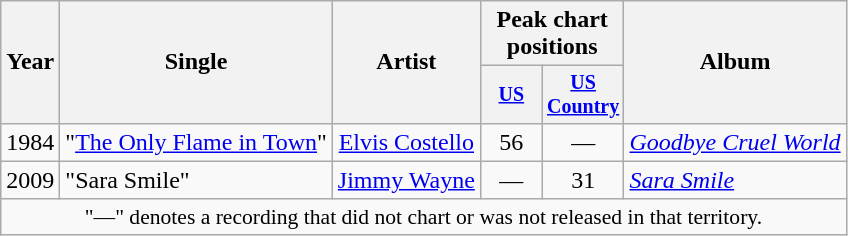<table class="wikitable" style="text-align:center;">
<tr>
<th rowspan="2">Year</th>
<th rowspan="2">Single</th>
<th rowspan="2">Artist</th>
<th colspan="2">Peak chart positions</th>
<th rowspan="2">Album</th>
</tr>
<tr style="font-size:smaller;">
<th style="width:35px;"><a href='#'>US</a></th>
<th style="width:35px;"><a href='#'>US Country</a></th>
</tr>
<tr>
<td>1984</td>
<td style="text-align:left;">"<a href='#'>The Only Flame in Town</a>"</td>
<td><a href='#'>Elvis Costello</a></td>
<td>56</td>
<td>—</td>
<td style="text-align:left;"><em><a href='#'>Goodbye Cruel World</a></em></td>
</tr>
<tr>
<td>2009</td>
<td style="text-align:left;">"Sara Smile"</td>
<td><a href='#'>Jimmy Wayne</a></td>
<td>—</td>
<td>31</td>
<td style="text-align:left;"><em><a href='#'>Sara Smile</a></em></td>
</tr>
<tr>
<td colspan="14" style="font-size:90%">"—" denotes a recording that did not chart or was not released in that territory.</td>
</tr>
</table>
